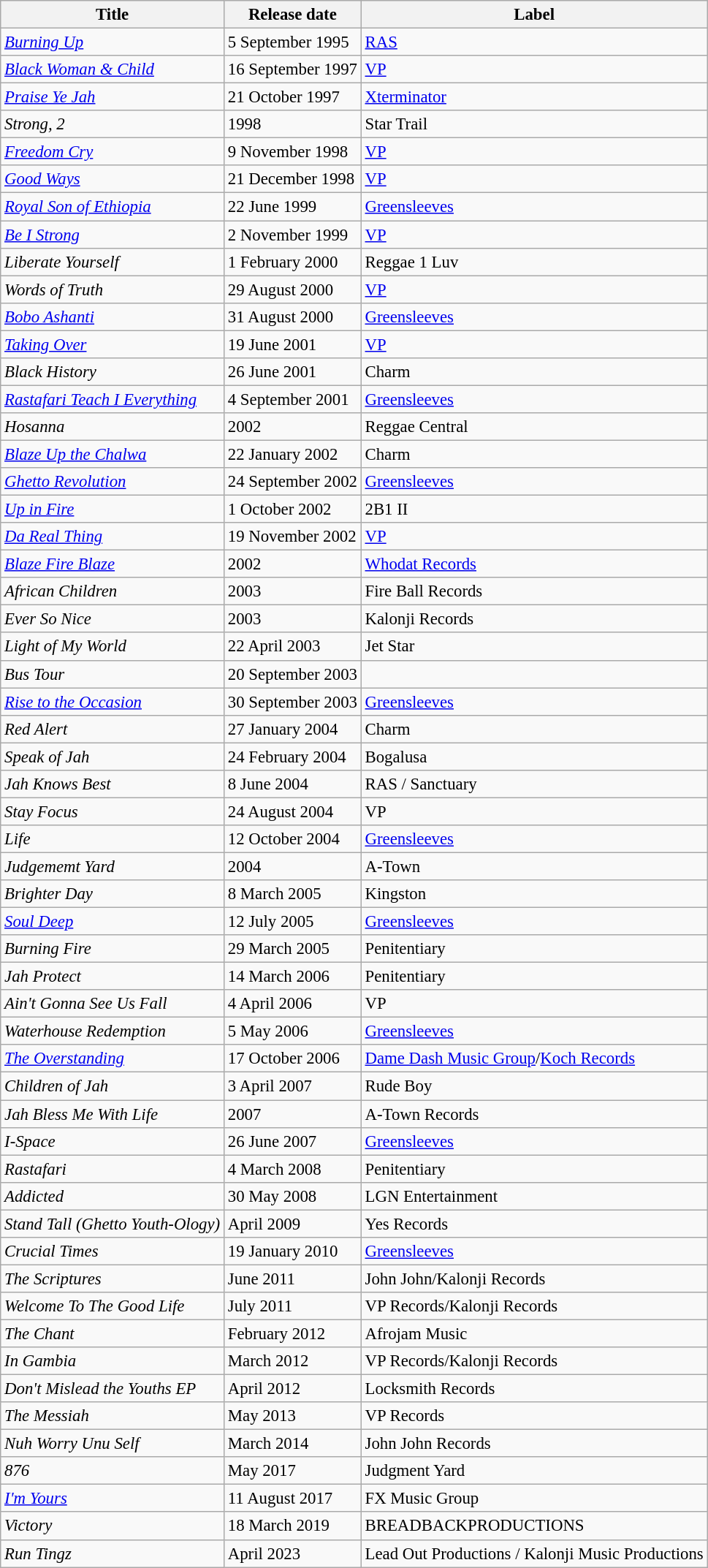<table class="wikitable" style="font-size:95%">
<tr>
<th>Title</th>
<th>Release date</th>
<th>Label</th>
</tr>
<tr>
<td align=left><em><a href='#'>Burning Up</a></em></td>
<td align=left>5 September 1995</td>
<td align=left><a href='#'>RAS</a></td>
</tr>
<tr>
<td align=left><em><a href='#'>Black Woman & Child</a></em></td>
<td align=left>16 September 1997</td>
<td align=left><a href='#'>VP</a></td>
</tr>
<tr>
<td align=left><em><a href='#'>Praise Ye Jah</a></em></td>
<td align=left>21 October 1997</td>
<td align=left><a href='#'>Xterminator</a></td>
</tr>
<tr>
<td align=left><em>Strong, 2</em></td>
<td align=left>1998</td>
<td align=left>Star Trail</td>
</tr>
<tr>
<td align=left><em><a href='#'>Freedom Cry</a></em></td>
<td align=left>9 November 1998</td>
<td align=left><a href='#'>VP</a></td>
</tr>
<tr>
<td align=left><em><a href='#'>Good Ways</a></em></td>
<td align=left>21 December 1998</td>
<td align=left><a href='#'>VP</a></td>
</tr>
<tr>
<td align=left><em><a href='#'>Royal Son of Ethiopia</a></em></td>
<td align=left>22 June 1999</td>
<td align=left><a href='#'>Greensleeves</a></td>
</tr>
<tr>
<td align=left><em><a href='#'>Be I Strong</a></em></td>
<td align=left>2 November 1999</td>
<td align=left><a href='#'>VP</a></td>
</tr>
<tr>
<td align=left><em>Liberate Yourself</em></td>
<td align=left>1 February 2000</td>
<td align=left>Reggae 1 Luv</td>
</tr>
<tr>
<td align=left><em>Words of Truth</em></td>
<td align=left>29 August 2000</td>
<td align=left><a href='#'>VP</a></td>
</tr>
<tr>
<td align=left><em><a href='#'>Bobo Ashanti</a></em></td>
<td align=left>31 August 2000</td>
<td align=left><a href='#'>Greensleeves</a></td>
</tr>
<tr>
<td align=left><em><a href='#'>Taking Over</a></em></td>
<td align=left>19 June 2001</td>
<td align=left><a href='#'>VP</a></td>
</tr>
<tr>
<td align=left><em>Black History</em></td>
<td align=left>26 June 2001</td>
<td align=left>Charm</td>
</tr>
<tr>
<td align=left><em><a href='#'>Rastafari Teach I Everything</a></em></td>
<td align=left>4 September 2001</td>
<td align=left><a href='#'>Greensleeves</a></td>
</tr>
<tr>
<td align=left><em>Hosanna</em></td>
<td align=left>2002</td>
<td align=left>Reggae Central</td>
</tr>
<tr>
<td align=left><em><a href='#'>Blaze Up the Chalwa</a></em></td>
<td align=left>22 January 2002</td>
<td align=left>Charm</td>
</tr>
<tr>
<td align=left><em><a href='#'>Ghetto Revolution</a></em></td>
<td align=left>24 September 2002</td>
<td align=left><a href='#'>Greensleeves</a></td>
</tr>
<tr>
<td align=left><em><a href='#'>Up in Fire</a></em></td>
<td align=left>1 October 2002</td>
<td align=left>2B1 II</td>
</tr>
<tr>
<td align=left><em><a href='#'>Da Real Thing</a></em></td>
<td align=left>19 November 2002</td>
<td align=left><a href='#'>VP</a></td>
</tr>
<tr>
<td align=left><em><a href='#'>Blaze Fire Blaze</a></em></td>
<td align=left>2002</td>
<td align=left><a href='#'>Whodat Records</a></td>
</tr>
<tr>
<td align=left><em>African Children</em></td>
<td align=left>2003</td>
<td align=left>Fire Ball Records</td>
</tr>
<tr>
<td align=left><em>Ever So Nice</em></td>
<td align=left>2003</td>
<td align=left>Kalonji Records</td>
</tr>
<tr>
<td align=left><em>Light of My World</em></td>
<td align=left>22 April 2003</td>
<td align=left>Jet Star</td>
</tr>
<tr>
<td align=left><em>Bus Tour</em></td>
<td align=left>20 September 2003</td>
<td align=left></td>
</tr>
<tr>
<td align=left><em><a href='#'>Rise to the Occasion</a></em></td>
<td align=left>30 September 2003</td>
<td align=left><a href='#'>Greensleeves</a></td>
</tr>
<tr>
<td align=left><em>Red Alert</em></td>
<td align=left>27 January 2004</td>
<td align=left>Charm</td>
</tr>
<tr>
<td align=left><em>Speak of Jah</em></td>
<td align=left>24 February 2004</td>
<td align=left>Bogalusa</td>
</tr>
<tr>
<td align=left><em>Jah Knows Best</em></td>
<td align=left>8 June 2004</td>
<td align=left>RAS / Sanctuary</td>
</tr>
<tr>
<td align=left><em>Stay Focus</em></td>
<td align=left>24 August 2004</td>
<td align=left>VP</td>
</tr>
<tr>
<td align=left><em>Life</em></td>
<td align=left>12 October 2004</td>
<td align=left><a href='#'>Greensleeves</a></td>
</tr>
<tr>
<td align=left><em>Judgememt Yard</em></td>
<td align=left>2004</td>
<td align=left>A-Town</td>
</tr>
<tr>
<td align=left><em>Brighter Day</em></td>
<td align=left>8 March 2005</td>
<td align=left>Kingston</td>
</tr>
<tr>
<td align=left><em><a href='#'>Soul Deep</a></em></td>
<td align=left>12 July 2005</td>
<td align=left><a href='#'>Greensleeves</a></td>
</tr>
<tr>
<td align=left><em>Burning Fire</em></td>
<td align=left>29 March 2005</td>
<td align=left>Penitentiary</td>
</tr>
<tr>
<td align=left><em>Jah Protect</em></td>
<td align=left>14 March 2006</td>
<td align=left>Penitentiary</td>
</tr>
<tr>
<td align=left><em>Ain't Gonna See Us Fall</em></td>
<td align=left>4 April 2006</td>
<td align=left>VP</td>
</tr>
<tr>
<td align=left><em>Waterhouse Redemption</em></td>
<td align=left>5 May 2006</td>
<td align=left><a href='#'>Greensleeves</a></td>
</tr>
<tr>
<td align=left><em><a href='#'>The Overstanding</a></em></td>
<td align=left>17 October 2006</td>
<td align=left><a href='#'>Dame Dash Music Group</a>/<a href='#'>Koch Records</a></td>
</tr>
<tr>
<td align=left><em>Children of Jah</em></td>
<td align=left>3 April 2007</td>
<td align=left>Rude Boy</td>
</tr>
<tr>
<td align=left><em>Jah Bless Me With Life</em></td>
<td align=left>2007</td>
<td align=left>A-Town Records</td>
</tr>
<tr>
<td align=left><em>I-Space</em></td>
<td align=left>26 June 2007</td>
<td align=left><a href='#'>Greensleeves</a></td>
</tr>
<tr>
<td align=left><em>Rastafari</em></td>
<td align=left>4 March 2008</td>
<td align=left>Penitentiary</td>
</tr>
<tr>
<td align=left><em>Addicted</em></td>
<td align=left>30 May 2008</td>
<td align=left>LGN Entertainment</td>
</tr>
<tr>
<td align=left><em>Stand Tall (Ghetto Youth-Ology)</em></td>
<td align=left>April 2009</td>
<td align=left>Yes Records</td>
</tr>
<tr>
<td align=left><em>Crucial Times</em></td>
<td align=left>19 January 2010</td>
<td align=left><a href='#'>Greensleeves</a></td>
</tr>
<tr>
<td align=left><em>The Scriptures</em></td>
<td align=left>June 2011</td>
<td align=left>John John/Kalonji Records</td>
</tr>
<tr>
<td align=left><em>Welcome To The Good Life</em></td>
<td align=left>July 2011</td>
<td align=left>VP Records/Kalonji Records</td>
</tr>
<tr>
<td align=left><em>The Chant</em></td>
<td align=left>February 2012</td>
<td align=left>Afrojam Music</td>
</tr>
<tr>
<td align=left><em>In Gambia</em></td>
<td align=left>March 2012</td>
<td align=left>VP Records/Kalonji Records</td>
</tr>
<tr>
<td align=left><em>Don't Mislead the Youths EP</em></td>
<td align=left>April 2012</td>
<td align=left>Locksmith Records</td>
</tr>
<tr>
<td align=left><em>The Messiah</em></td>
<td align=left>May 2013</td>
<td align=left>VP Records</td>
</tr>
<tr>
<td align=left><em>Nuh Worry Unu Self</em></td>
<td align=left>March 2014</td>
<td align=left>John John Records</td>
</tr>
<tr>
<td align=left><em>876</em></td>
<td align=left>May 2017</td>
<td align=left>Judgment Yard</td>
</tr>
<tr>
<td align=left><em><a href='#'>I'm Yours</a></em></td>
<td align=left>11 August 2017</td>
<td align=left>FX Music Group</td>
</tr>
<tr>
<td align=left><em>Victory</em></td>
<td align=left>18 March 2019</td>
<td align=left>BREADBACKPRODUCTIONS</td>
</tr>
<tr>
<td><em>Run Tingz</em></td>
<td>April 2023</td>
<td>Lead Out Productions / Kalonji Music Productions</td>
</tr>
</table>
